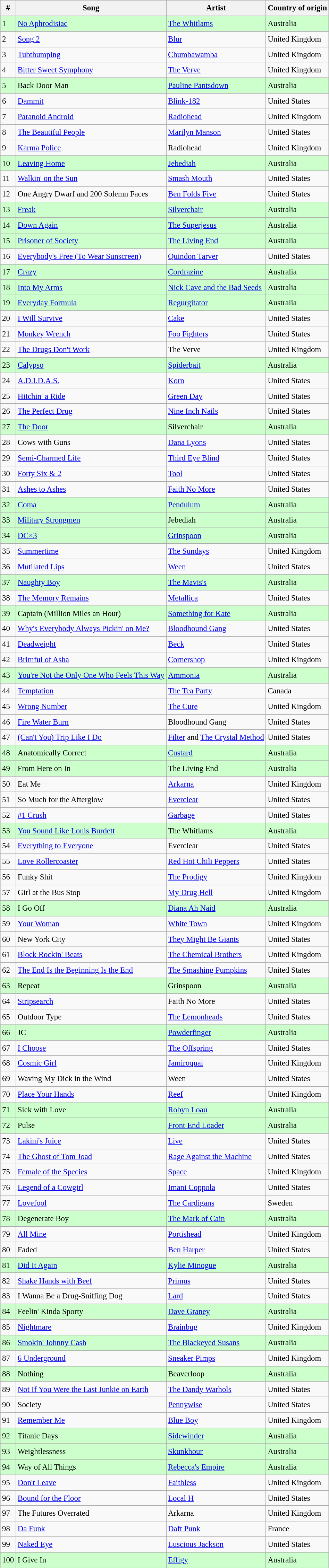<table class="wikitable sortable" style="font-size:0.95em;line-height:1.5em;">
<tr>
<th>#</th>
<th>Song</th>
<th>Artist</th>
<th>Country of origin</th>
</tr>
<tr style="background:#ccffcc">
<td>1</td>
<td><a href='#'>No Aphrodisiac</a></td>
<td><a href='#'>The Whitlams</a></td>
<td>Australia</td>
</tr>
<tr>
<td>2</td>
<td><a href='#'>Song 2</a></td>
<td><a href='#'>Blur</a></td>
<td>United Kingdom</td>
</tr>
<tr>
<td>3</td>
<td><a href='#'>Tubthumping</a></td>
<td><a href='#'>Chumbawamba</a></td>
<td>United Kingdom</td>
</tr>
<tr>
<td>4</td>
<td><a href='#'>Bitter Sweet Symphony</a></td>
<td><a href='#'>The Verve</a></td>
<td>United Kingdom</td>
</tr>
<tr style="background:#ccffcc">
<td>5</td>
<td>Back Door Man</td>
<td><a href='#'>Pauline Pantsdown</a></td>
<td>Australia</td>
</tr>
<tr>
<td>6</td>
<td><a href='#'>Dammit</a></td>
<td><a href='#'>Blink-182</a></td>
<td>United States</td>
</tr>
<tr>
<td>7</td>
<td><a href='#'>Paranoid Android</a></td>
<td><a href='#'>Radiohead</a></td>
<td>United Kingdom</td>
</tr>
<tr>
<td>8</td>
<td><a href='#'>The Beautiful People</a></td>
<td><a href='#'>Marilyn Manson</a></td>
<td>United States</td>
</tr>
<tr>
<td>9</td>
<td><a href='#'>Karma Police</a></td>
<td>Radiohead</td>
<td>United Kingdom</td>
</tr>
<tr style="background:#ccffcc">
<td>10</td>
<td><a href='#'>Leaving Home</a></td>
<td><a href='#'>Jebediah</a></td>
<td>Australia</td>
</tr>
<tr>
<td>11</td>
<td><a href='#'>Walkin' on the Sun</a></td>
<td><a href='#'>Smash Mouth</a></td>
<td>United States</td>
</tr>
<tr>
<td>12</td>
<td>One Angry Dwarf and 200 Solemn Faces</td>
<td><a href='#'>Ben Folds Five</a></td>
<td>United States</td>
</tr>
<tr style="background:#ccffcc">
<td>13</td>
<td><a href='#'>Freak</a></td>
<td><a href='#'>Silverchair</a></td>
<td>Australia</td>
</tr>
<tr style="background:#ccffcc">
<td>14</td>
<td><a href='#'>Down Again</a></td>
<td><a href='#'>The Superjesus</a></td>
<td>Australia</td>
</tr>
<tr style="background:#ccffcc">
<td>15</td>
<td><a href='#'>Prisoner of Society</a></td>
<td><a href='#'>The Living End</a></td>
<td>Australia</td>
</tr>
<tr>
<td>16</td>
<td><a href='#'>Everybody's Free (To Wear Sunscreen)</a></td>
<td><a href='#'>Quindon Tarver</a></td>
<td>United States</td>
</tr>
<tr style="background:#ccffcc">
<td>17</td>
<td><a href='#'>Crazy</a></td>
<td><a href='#'>Cordrazine</a></td>
<td>Australia</td>
</tr>
<tr style="background:#ccffcc">
<td>18</td>
<td><a href='#'>Into My Arms</a></td>
<td><a href='#'>Nick Cave and the Bad Seeds</a></td>
<td>Australia</td>
</tr>
<tr style="background:#ccffcc">
<td>19</td>
<td><a href='#'>Everyday Formula</a></td>
<td><a href='#'>Regurgitator</a></td>
<td>Australia</td>
</tr>
<tr>
<td>20</td>
<td><a href='#'>I Will Survive</a></td>
<td><a href='#'>Cake</a></td>
<td>United States</td>
</tr>
<tr>
<td>21</td>
<td><a href='#'>Monkey Wrench</a></td>
<td><a href='#'>Foo Fighters</a></td>
<td>United States</td>
</tr>
<tr>
<td>22</td>
<td><a href='#'>The Drugs Don't Work</a></td>
<td>The Verve</td>
<td>United Kingdom</td>
</tr>
<tr style="background:#ccffcc">
<td>23</td>
<td><a href='#'>Calypso</a></td>
<td><a href='#'>Spiderbait</a></td>
<td>Australia</td>
</tr>
<tr>
<td>24</td>
<td><a href='#'>A.D.I.D.A.S.</a></td>
<td><a href='#'>Korn</a></td>
<td>United States</td>
</tr>
<tr>
<td>25</td>
<td><a href='#'>Hitchin' a Ride</a></td>
<td><a href='#'>Green Day</a></td>
<td>United States</td>
</tr>
<tr>
<td>26</td>
<td><a href='#'>The Perfect Drug</a></td>
<td><a href='#'>Nine Inch Nails</a></td>
<td>United States</td>
</tr>
<tr style="background:#ccffcc">
<td>27</td>
<td><a href='#'>The Door</a></td>
<td>Silverchair</td>
<td>Australia</td>
</tr>
<tr>
<td>28</td>
<td>Cows with Guns</td>
<td><a href='#'>Dana Lyons</a></td>
<td>United States</td>
</tr>
<tr>
<td>29</td>
<td><a href='#'>Semi-Charmed Life</a></td>
<td><a href='#'>Third Eye Blind</a></td>
<td>United States</td>
</tr>
<tr>
<td>30</td>
<td><a href='#'>Forty Six & 2</a></td>
<td><a href='#'>Tool</a></td>
<td>United States</td>
</tr>
<tr>
<td>31</td>
<td><a href='#'>Ashes to Ashes</a></td>
<td><a href='#'>Faith No More</a></td>
<td>United States</td>
</tr>
<tr style="background:#ccffcc">
<td>32</td>
<td><a href='#'>Coma</a></td>
<td><a href='#'>Pendulum</a></td>
<td>Australia</td>
</tr>
<tr style="background:#ccffcc">
<td>33</td>
<td><a href='#'>Military Strongmen</a></td>
<td>Jebediah</td>
<td>Australia</td>
</tr>
<tr style="background:#ccffcc">
<td>34</td>
<td><a href='#'>DC×3</a></td>
<td><a href='#'>Grinspoon</a></td>
<td>Australia</td>
</tr>
<tr>
<td>35</td>
<td><a href='#'>Summertime</a></td>
<td><a href='#'>The Sundays</a></td>
<td>United Kingdom</td>
</tr>
<tr>
<td>36</td>
<td><a href='#'>Mutilated Lips</a></td>
<td><a href='#'>Ween</a></td>
<td>United States</td>
</tr>
<tr style="background:#ccffcc">
<td>37</td>
<td><a href='#'>Naughty Boy</a></td>
<td><a href='#'>The Mavis's</a></td>
<td>Australia</td>
</tr>
<tr>
<td>38</td>
<td><a href='#'>The Memory Remains</a></td>
<td><a href='#'>Metallica</a></td>
<td>United States</td>
</tr>
<tr style="background:#ccffcc">
<td>39</td>
<td>Captain (Million Miles an Hour)</td>
<td><a href='#'>Something for Kate</a></td>
<td>Australia</td>
</tr>
<tr>
<td>40</td>
<td><a href='#'>Why's Everybody Always Pickin' on Me?</a></td>
<td><a href='#'>Bloodhound Gang</a></td>
<td>United States</td>
</tr>
<tr>
<td>41</td>
<td><a href='#'>Deadweight</a></td>
<td><a href='#'>Beck</a></td>
<td>United States</td>
</tr>
<tr>
<td>42</td>
<td><a href='#'>Brimful of Asha</a></td>
<td><a href='#'>Cornershop</a></td>
<td>United Kingdom</td>
</tr>
<tr style="background:#ccffcc">
<td>43</td>
<td><a href='#'>You're Not the Only One Who Feels This Way</a></td>
<td><a href='#'>Ammonia</a></td>
<td>Australia</td>
</tr>
<tr>
<td>44</td>
<td><a href='#'>Temptation</a></td>
<td><a href='#'>The Tea Party</a></td>
<td>Canada</td>
</tr>
<tr>
<td>45</td>
<td><a href='#'>Wrong Number</a></td>
<td><a href='#'>The Cure</a></td>
<td>United Kingdom</td>
</tr>
<tr>
<td>46</td>
<td><a href='#'>Fire Water Burn</a></td>
<td>Bloodhound Gang</td>
<td>United States</td>
</tr>
<tr>
<td>47</td>
<td><a href='#'>(Can't You) Trip Like I Do</a></td>
<td><a href='#'>Filter</a> and <a href='#'>The Crystal Method</a></td>
<td>United States</td>
</tr>
<tr style="background:#ccffcc">
<td>48</td>
<td>Anatomically Correct</td>
<td><a href='#'>Custard</a></td>
<td>Australia</td>
</tr>
<tr style="background:#ccffcc">
<td>49</td>
<td>From Here on In</td>
<td>The Living End</td>
<td>Australia</td>
</tr>
<tr>
<td>50</td>
<td>Eat Me</td>
<td><a href='#'>Arkarna</a></td>
<td>United Kingdom</td>
</tr>
<tr>
<td>51</td>
<td>So Much for the Afterglow</td>
<td><a href='#'>Everclear</a></td>
<td>United States</td>
</tr>
<tr>
<td>52</td>
<td><a href='#'>#1 Crush</a></td>
<td><a href='#'>Garbage</a></td>
<td>United States</td>
</tr>
<tr style="background:#ccffcc">
<td>53</td>
<td><a href='#'>You Sound Like Louis Burdett</a></td>
<td>The Whitlams</td>
<td>Australia</td>
</tr>
<tr>
<td>54</td>
<td><a href='#'>Everything to Everyone</a></td>
<td>Everclear</td>
<td>United States</td>
</tr>
<tr>
<td>55</td>
<td><a href='#'>Love Rollercoaster</a></td>
<td><a href='#'>Red Hot Chili Peppers</a></td>
<td>United States</td>
</tr>
<tr>
<td>56</td>
<td>Funky Shit</td>
<td><a href='#'>The Prodigy</a></td>
<td>United Kingdom</td>
</tr>
<tr>
<td>57</td>
<td>Girl at the Bus Stop</td>
<td><a href='#'>My Drug Hell</a></td>
<td>United Kingdom</td>
</tr>
<tr style="background:#ccffcc">
<td>58</td>
<td>I Go Off</td>
<td><a href='#'>Diana Ah Naid</a></td>
<td>Australia</td>
</tr>
<tr>
<td>59</td>
<td><a href='#'>Your Woman</a></td>
<td><a href='#'>White Town</a></td>
<td>United Kingdom</td>
</tr>
<tr>
<td>60</td>
<td>New York City</td>
<td><a href='#'>They Might Be Giants</a></td>
<td>United States</td>
</tr>
<tr>
<td>61</td>
<td><a href='#'>Block Rockin' Beats</a></td>
<td><a href='#'>The Chemical Brothers</a></td>
<td>United Kingdom</td>
</tr>
<tr>
<td>62</td>
<td><a href='#'>The End Is the Beginning Is the End</a></td>
<td><a href='#'>The Smashing Pumpkins</a></td>
<td>United States</td>
</tr>
<tr style="background:#ccffcc">
<td>63</td>
<td>Repeat</td>
<td>Grinspoon</td>
<td>Australia</td>
</tr>
<tr>
<td>64</td>
<td><a href='#'>Stripsearch</a></td>
<td>Faith No More</td>
<td>United States</td>
</tr>
<tr>
<td>65</td>
<td>Outdoor Type</td>
<td><a href='#'>The Lemonheads</a></td>
<td>United States</td>
</tr>
<tr style="background:#ccffcc">
<td>66</td>
<td>JC</td>
<td><a href='#'>Powderfinger</a></td>
<td>Australia</td>
</tr>
<tr>
<td>67</td>
<td><a href='#'>I Choose</a></td>
<td><a href='#'>The Offspring</a></td>
<td>United States</td>
</tr>
<tr>
<td>68</td>
<td><a href='#'>Cosmic Girl</a></td>
<td><a href='#'>Jamiroquai</a></td>
<td>United Kingdom</td>
</tr>
<tr>
<td>69</td>
<td>Waving My Dick in the Wind</td>
<td>Ween</td>
<td>United States</td>
</tr>
<tr>
<td>70</td>
<td><a href='#'>Place Your Hands</a></td>
<td><a href='#'>Reef</a></td>
<td>United Kingdom</td>
</tr>
<tr style="background:#ccffcc">
<td>71</td>
<td>Sick with Love</td>
<td><a href='#'>Robyn Loau</a></td>
<td>Australia</td>
</tr>
<tr style="background:#ccffcc">
<td>72</td>
<td>Pulse</td>
<td><a href='#'>Front End Loader</a></td>
<td>Australia</td>
</tr>
<tr>
<td>73</td>
<td><a href='#'>Lakini's Juice</a></td>
<td><a href='#'>Live</a></td>
<td>United States</td>
</tr>
<tr>
<td>74</td>
<td><a href='#'>The Ghost of Tom Joad</a></td>
<td><a href='#'>Rage Against the Machine</a></td>
<td>United States</td>
</tr>
<tr>
<td>75</td>
<td><a href='#'>Female of the Species</a></td>
<td><a href='#'>Space</a></td>
<td>United Kingdom</td>
</tr>
<tr>
<td>76</td>
<td><a href='#'>Legend of a Cowgirl</a></td>
<td><a href='#'>Imani Coppola</a></td>
<td>United States</td>
</tr>
<tr>
<td>77</td>
<td><a href='#'>Lovefool</a></td>
<td><a href='#'>The Cardigans</a></td>
<td>Sweden</td>
</tr>
<tr style="background:#ccffcc">
<td>78</td>
<td>Degenerate Boy</td>
<td><a href='#'>The Mark of Cain</a></td>
<td>Australia</td>
</tr>
<tr>
<td>79</td>
<td><a href='#'>All Mine</a></td>
<td><a href='#'>Portishead</a></td>
<td>United Kingdom</td>
</tr>
<tr>
<td>80</td>
<td>Faded</td>
<td><a href='#'>Ben Harper</a></td>
<td>United States</td>
</tr>
<tr style="background:#ccffcc">
<td>81</td>
<td><a href='#'>Did It Again</a></td>
<td><a href='#'>Kylie Minogue</a></td>
<td>Australia</td>
</tr>
<tr>
<td>82</td>
<td><a href='#'>Shake Hands with Beef</a></td>
<td><a href='#'>Primus</a></td>
<td>United States</td>
</tr>
<tr>
<td>83</td>
<td>I Wanna Be a Drug-Sniffing Dog</td>
<td><a href='#'>Lard</a></td>
<td>United States</td>
</tr>
<tr style="background:#ccffcc">
<td>84</td>
<td>Feelin' Kinda Sporty</td>
<td><a href='#'>Dave Graney</a></td>
<td>Australia</td>
</tr>
<tr>
<td>85</td>
<td><a href='#'>Nightmare</a></td>
<td><a href='#'>Brainbug</a></td>
<td>United Kingdom</td>
</tr>
<tr style="background:#ccffcc">
<td>86</td>
<td><a href='#'>Smokin' Johnny Cash</a></td>
<td><a href='#'>The Blackeyed Susans</a></td>
<td>Australia</td>
</tr>
<tr>
<td>87</td>
<td><a href='#'>6 Underground</a></td>
<td><a href='#'>Sneaker Pimps</a></td>
<td>United Kingdom</td>
</tr>
<tr style="background:#ccffcc">
<td>88</td>
<td>Nothing</td>
<td>Beaverloop</td>
<td>Australia</td>
</tr>
<tr>
<td>89</td>
<td><a href='#'>Not If You Were the Last Junkie on Earth</a></td>
<td><a href='#'>The Dandy Warhols</a></td>
<td>United States</td>
</tr>
<tr>
<td>90</td>
<td>Society</td>
<td><a href='#'>Pennywise</a></td>
<td>United States</td>
</tr>
<tr>
<td>91</td>
<td><a href='#'>Remember Me</a></td>
<td><a href='#'>Blue Boy</a></td>
<td>United Kingdom</td>
</tr>
<tr style="background:#ccffcc">
<td>92</td>
<td>Titanic Days</td>
<td><a href='#'>Sidewinder</a></td>
<td>Australia</td>
</tr>
<tr style="background:#ccffcc">
<td>93</td>
<td>Weightlessness</td>
<td><a href='#'>Skunkhour</a></td>
<td>Australia</td>
</tr>
<tr style="background:#ccffcc">
<td>94</td>
<td>Way of All Things</td>
<td><a href='#'>Rebecca's Empire</a></td>
<td>Australia</td>
</tr>
<tr>
<td>95</td>
<td><a href='#'>Don't Leave</a></td>
<td><a href='#'>Faithless</a></td>
<td>United Kingdom</td>
</tr>
<tr>
<td>96</td>
<td><a href='#'>Bound for the Floor</a></td>
<td><a href='#'>Local H</a></td>
<td>United States</td>
</tr>
<tr>
<td>97</td>
<td>The Futures Overrated</td>
<td>Arkarna</td>
<td>United Kingdom</td>
</tr>
<tr>
<td>98</td>
<td><a href='#'>Da Funk</a></td>
<td><a href='#'>Daft Punk</a></td>
<td>France</td>
</tr>
<tr>
<td>99</td>
<td><a href='#'>Naked Eye</a></td>
<td><a href='#'>Luscious Jackson</a></td>
<td>United States</td>
</tr>
<tr style="background:#ccffcc">
<td>100</td>
<td>I Give In</td>
<td><a href='#'>Effigy</a></td>
<td>Australia</td>
</tr>
</table>
